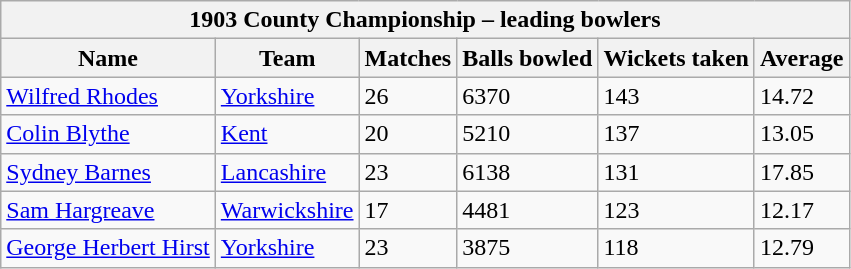<table class="wikitable">
<tr>
<th bgcolor="#efefef" colspan="6">1903 County Championship – leading bowlers</th>
</tr>
<tr bgcolor="#efefef">
<th>Name</th>
<th>Team</th>
<th>Matches</th>
<th>Balls bowled</th>
<th>Wickets taken</th>
<th>Average</th>
</tr>
<tr>
<td><a href='#'>Wilfred Rhodes</a></td>
<td><a href='#'>Yorkshire</a></td>
<td>26</td>
<td>6370</td>
<td>143</td>
<td>14.72</td>
</tr>
<tr>
<td><a href='#'>Colin Blythe</a></td>
<td><a href='#'>Kent</a></td>
<td>20</td>
<td>5210</td>
<td>137</td>
<td>13.05</td>
</tr>
<tr>
<td><a href='#'>Sydney Barnes</a></td>
<td><a href='#'>Lancashire</a></td>
<td>23</td>
<td>6138</td>
<td>131</td>
<td>17.85</td>
</tr>
<tr>
<td><a href='#'>Sam Hargreave</a></td>
<td><a href='#'>Warwickshire</a></td>
<td>17</td>
<td>4481</td>
<td>123</td>
<td>12.17</td>
</tr>
<tr>
<td><a href='#'>George Herbert Hirst</a></td>
<td><a href='#'>Yorkshire</a></td>
<td>23</td>
<td>3875</td>
<td>118</td>
<td>12.79</td>
</tr>
</table>
